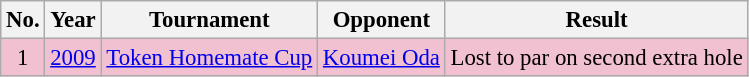<table class="wikitable" style="font-size:95%;">
<tr>
<th>No.</th>
<th>Year</th>
<th>Tournament</th>
<th>Opponent</th>
<th>Result</th>
</tr>
<tr style="background:#F2C1D1;">
<td align=center>1</td>
<td><a href='#'>2009</a></td>
<td><a href='#'>Token Homemate Cup</a></td>
<td> <a href='#'>Koumei Oda</a></td>
<td>Lost to par on second extra hole</td>
</tr>
</table>
